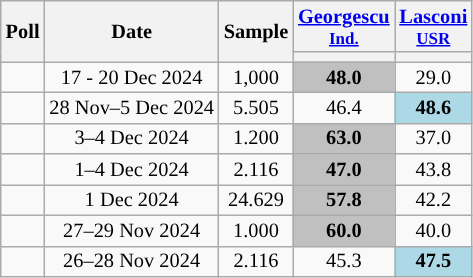<table class="wikitable sortable" style="text-align:center;font-size:85%;line-height:14px;">
<tr>
<th rowspan="2">Poll</th>
<th rowspan="2">Date</th>
<th rowspan="2" style="width:35px;">Sample</th>
<th class="unsortable" style="width:20px;"><a href='#'>Georgescu</a><br><small><a href='#'>Ind.</a></small></th>
<th class="unsortable" style="width:20px;"><a href='#'>Lasconi</a><br><small><a href='#'>USR</a></small></th>
</tr>
<tr>
<th style="background:"></th>
<th style="background:"></th>
</tr>
<tr>
<td></td>
<td>17 - 20 Dec 2024</td>
<td>1,000</td>
<td style="background:#C0C0C0"><strong>48.0</strong></td>
<td>29.0</td>
</tr>
<tr>
<td></td>
<td>28 Nov–5 Dec 2024</td>
<td>5.505</td>
<td>46.4</td>
<td style="background:lightblue"><strong>48.6</strong></td>
</tr>
<tr>
<td></td>
<td>3–4 Dec 2024</td>
<td>1.200</td>
<td style="background:#C0C0C0"><strong>63.0</strong></td>
<td>37.0</td>
</tr>
<tr>
<td></td>
<td>1–4 Dec 2024</td>
<td>2.116</td>
<td style="background:#C0C0C0"><strong>47.0</strong></td>
<td>43.8</td>
</tr>
<tr>
<td></td>
<td>1 Dec 2024</td>
<td>24.629</td>
<td style="background:#C0C0C0"><strong>57.8</strong></td>
<td>42.2</td>
</tr>
<tr>
<td></td>
<td>27–29 Nov 2024</td>
<td>1.000</td>
<td style="background:#C0C0C0"><strong>60.0</strong></td>
<td>40.0</td>
</tr>
<tr>
<td></td>
<td>26–28 Nov 2024</td>
<td>2.116</td>
<td>45.3</td>
<td style="background:lightblue"><strong>47.5</strong></td>
</tr>
</table>
